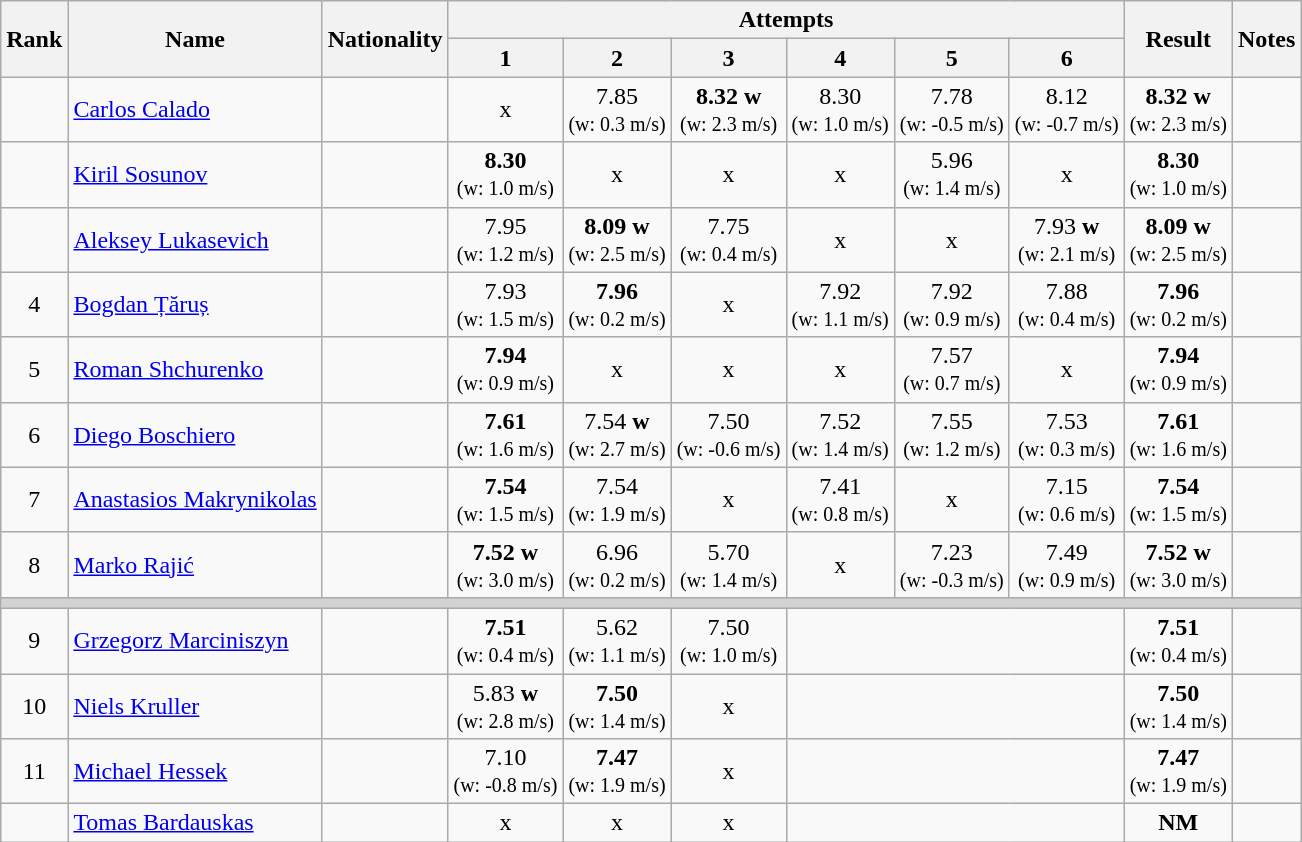<table class="wikitable sortable" style="text-align:center">
<tr>
<th rowspan=2>Rank</th>
<th rowspan=2>Name</th>
<th rowspan=2>Nationality</th>
<th colspan=6>Attempts</th>
<th rowspan=2>Result</th>
<th rowspan=2>Notes</th>
</tr>
<tr>
<th>1</th>
<th>2</th>
<th>3</th>
<th>4</th>
<th>5</th>
<th>6</th>
</tr>
<tr>
<td></td>
<td align=left><a href='#'>Carlos Calado</a></td>
<td align=left></td>
<td>x</td>
<td>7.85<br><small>(w: 0.3 m/s)</small></td>
<td><strong>8.32</strong> <strong>w</strong><br><small>(w: 2.3 m/s)</small></td>
<td>8.30<br><small>(w: 1.0 m/s)</small></td>
<td>7.78<br><small>(w: -0.5 m/s)</small></td>
<td>8.12<br><small>(w: -0.7 m/s)</small></td>
<td><strong>8.32</strong> <strong>w</strong><br><small>(w: 2.3 m/s)</small></td>
<td></td>
</tr>
<tr>
<td></td>
<td align=left><a href='#'>Kiril Sosunov</a></td>
<td align=left></td>
<td><strong>8.30</strong><br><small>(w: 1.0 m/s)</small></td>
<td>x</td>
<td>x</td>
<td>x</td>
<td>5.96<br><small>(w: 1.4 m/s)</small></td>
<td>x</td>
<td><strong>8.30</strong><br><small>(w: 1.0 m/s)</small></td>
<td></td>
</tr>
<tr>
<td></td>
<td align=left><a href='#'>Aleksey Lukasevich</a></td>
<td align=left></td>
<td>7.95<br><small>(w: 1.2 m/s)</small></td>
<td><strong>8.09</strong> <strong>w</strong><br><small>(w: 2.5 m/s)</small></td>
<td>7.75<br><small>(w: 0.4 m/s)</small></td>
<td>x</td>
<td>x</td>
<td>7.93 <strong>w</strong><br><small>(w: 2.1 m/s)</small></td>
<td><strong>8.09</strong> <strong>w</strong><br><small>(w: 2.5 m/s)</small></td>
<td></td>
</tr>
<tr>
<td>4</td>
<td align=left><a href='#'>Bogdan Țăruș</a></td>
<td align=left></td>
<td>7.93<br><small>(w: 1.5 m/s)</small></td>
<td><strong>7.96</strong><br><small>(w: 0.2 m/s)</small></td>
<td>x</td>
<td>7.92<br><small>(w: 1.1 m/s)</small></td>
<td>7.92<br><small>(w: 0.9 m/s)</small></td>
<td>7.88<br><small>(w: 0.4 m/s)</small></td>
<td><strong>7.96</strong><br><small>(w: 0.2 m/s)</small></td>
<td></td>
</tr>
<tr>
<td>5</td>
<td align=left><a href='#'>Roman Shchurenko</a></td>
<td align=left></td>
<td><strong>7.94</strong><br><small>(w: 0.9 m/s)</small></td>
<td>x</td>
<td>x</td>
<td>x</td>
<td>7.57<br><small>(w: 0.7 m/s)</small></td>
<td>x</td>
<td><strong>7.94</strong><br><small>(w: 0.9 m/s)</small></td>
<td></td>
</tr>
<tr>
<td>6</td>
<td align=left><a href='#'>Diego Boschiero</a></td>
<td align=left></td>
<td><strong>7.61</strong><br><small>(w: 1.6 m/s)</small></td>
<td>7.54 <strong>w</strong><br><small>(w: 2.7 m/s)</small></td>
<td>7.50<br><small>(w: -0.6 m/s)</small></td>
<td>7.52<br><small>(w: 1.4 m/s)</small></td>
<td>7.55<br><small>(w: 1.2 m/s)</small></td>
<td>7.53<br><small>(w: 0.3 m/s)</small></td>
<td><strong>7.61</strong><br><small>(w: 1.6 m/s)</small></td>
<td></td>
</tr>
<tr>
<td>7</td>
<td align=left><a href='#'>Anastasios Makrynikolas</a></td>
<td align=left></td>
<td><strong>7.54</strong><br><small>(w: 1.5 m/s)</small></td>
<td>7.54<br><small>(w: 1.9 m/s)</small></td>
<td>x</td>
<td>7.41<br><small>(w: 0.8 m/s)</small></td>
<td>x</td>
<td>7.15<br><small>(w: 0.6 m/s)</small></td>
<td><strong>7.54</strong><br><small>(w: 1.5 m/s)</small></td>
<td></td>
</tr>
<tr>
<td>8</td>
<td align=left><a href='#'>Marko Rajić</a></td>
<td align=left></td>
<td><strong>7.52</strong> <strong>w</strong><br><small>(w: 3.0 m/s)</small></td>
<td>6.96<br><small>(w: 0.2 m/s)</small></td>
<td>5.70<br><small>(w: 1.4 m/s)</small></td>
<td>x</td>
<td>7.23<br><small>(w: -0.3 m/s)</small></td>
<td>7.49<br><small>(w: 0.9 m/s)</small></td>
<td><strong>7.52</strong> <strong>w</strong><br><small>(w: 3.0 m/s)</small></td>
<td></td>
</tr>
<tr>
<td colspan=11 bgcolor=lightgray></td>
</tr>
<tr>
<td>9</td>
<td align=left><a href='#'>Grzegorz Marciniszyn</a></td>
<td align=left></td>
<td><strong>7.51</strong><br><small>(w: 0.4 m/s)</small></td>
<td>5.62<br><small>(w: 1.1 m/s)</small></td>
<td>7.50<br><small>(w: 1.0 m/s)</small></td>
<td colspan=3></td>
<td><strong>7.51</strong><br><small>(w: 0.4 m/s)</small></td>
<td></td>
</tr>
<tr>
<td>10</td>
<td align=left><a href='#'>Niels Kruller</a></td>
<td align=left></td>
<td>5.83 <strong>w</strong><br><small>(w: 2.8 m/s)</small></td>
<td><strong>7.50</strong><br><small>(w: 1.4 m/s)</small></td>
<td>x</td>
<td colspan=3></td>
<td><strong>7.50</strong><br><small>(w: 1.4 m/s)</small></td>
<td></td>
</tr>
<tr>
<td>11</td>
<td align=left><a href='#'>Michael Hessek</a></td>
<td align=left></td>
<td>7.10<br><small>(w: -0.8 m/s)</small></td>
<td><strong>7.47</strong><br><small>(w: 1.9 m/s)</small></td>
<td>x</td>
<td colspan=3></td>
<td><strong>7.47</strong><br><small>(w: 1.9 m/s)</small></td>
<td></td>
</tr>
<tr>
<td></td>
<td align=left><a href='#'>Tomas Bardauskas</a></td>
<td align=left></td>
<td>x</td>
<td>x</td>
<td>x</td>
<td colspan=3></td>
<td><strong>NM</strong></td>
<td></td>
</tr>
</table>
